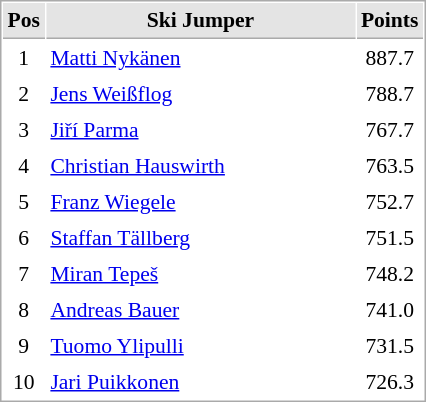<table cellspacing="1" cellpadding="3" style="border:1px solid #AAAAAA;font-size:90%">
<tr bgcolor="#E4E4E4">
<th style="border-bottom:1px solid #AAAAAA" width=10>Pos</th>
<th style="border-bottom:1px solid #AAAAAA" width=200>Ski Jumper</th>
<th style="border-bottom:1px solid #AAAAAA" width=20>Points</th>
</tr>
<tr align="center">
<td>1</td>
<td align="left"> <a href='#'>Matti Nykänen</a></td>
<td>887.7</td>
</tr>
<tr align="center">
<td>2</td>
<td align="left"> <a href='#'>Jens Weißflog</a></td>
<td>788.7</td>
</tr>
<tr align="center">
<td>3</td>
<td align="left"> <a href='#'>Jiří Parma</a></td>
<td>767.7</td>
</tr>
<tr align="center">
<td>4</td>
<td align="left"> <a href='#'>Christian Hauswirth</a></td>
<td>763.5</td>
</tr>
<tr align="center">
<td>5</td>
<td align="left"> <a href='#'>Franz Wiegele</a></td>
<td>752.7</td>
</tr>
<tr align="center">
<td>6</td>
<td align="left"> <a href='#'>Staffan Tällberg</a></td>
<td>751.5</td>
</tr>
<tr align="center">
<td>7</td>
<td align="left"> <a href='#'>Miran Tepeš</a></td>
<td>748.2</td>
</tr>
<tr align="center">
<td>8</td>
<td align="left"> <a href='#'>Andreas Bauer</a></td>
<td>741.0</td>
</tr>
<tr align="center">
<td>9</td>
<td align="left"> <a href='#'>Tuomo Ylipulli</a></td>
<td>731.5</td>
</tr>
<tr align="center">
<td>10</td>
<td align="left"> <a href='#'>Jari Puikkonen</a></td>
<td>726.3</td>
</tr>
</table>
